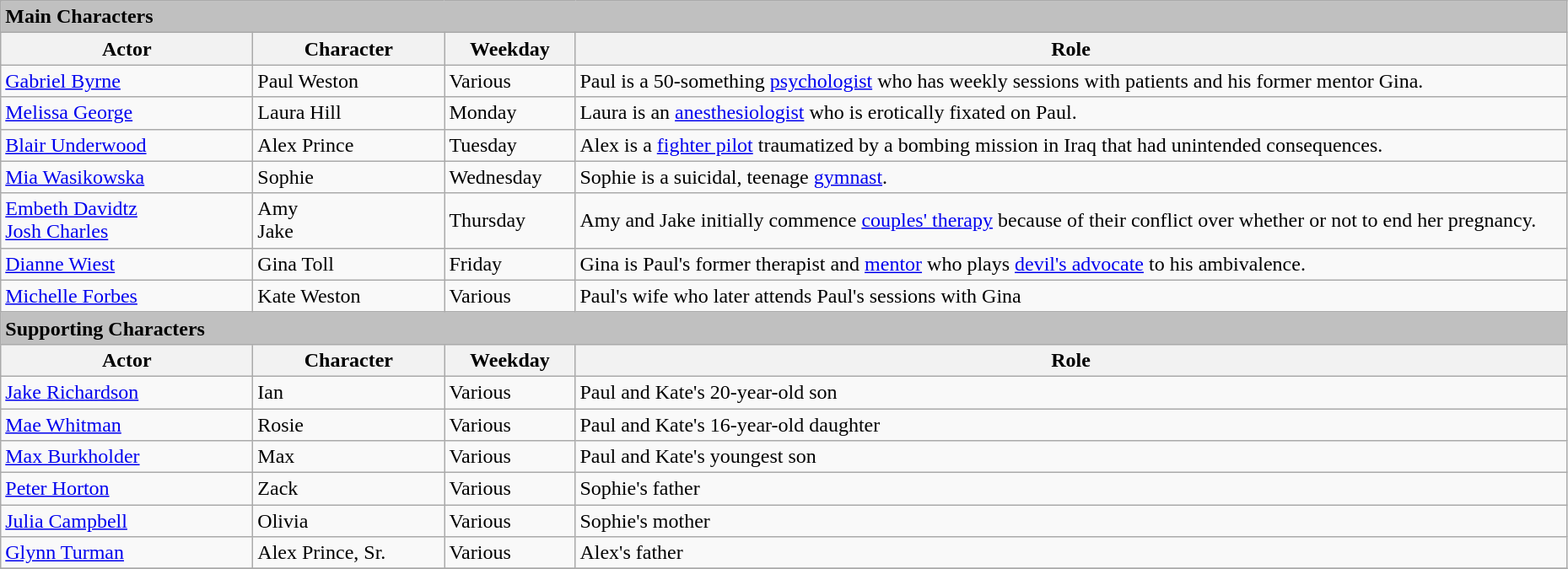<table class="wikitable" width="98%">
<tr>
<th style="background-color: silver; color: #000000; text-align:left;" colspan="5">Main Characters</th>
</tr>
<tr>
<th style="width:12em;">Actor</th>
<th style="width:9em;">Character</th>
<th style="width:6em;">Weekday</th>
<th>Role</th>
</tr>
<tr>
<td><a href='#'>Gabriel Byrne</a></td>
<td>Paul Weston</td>
<td>Various</td>
<td>Paul is a 50-something <a href='#'>psychologist</a> who has weekly sessions with patients and his former mentor Gina.</td>
</tr>
<tr>
<td><a href='#'>Melissa George</a></td>
<td>Laura Hill</td>
<td>Monday</td>
<td>Laura is an <a href='#'>anesthesiologist</a> who is erotically fixated on Paul.</td>
</tr>
<tr>
<td><a href='#'>Blair Underwood</a></td>
<td>Alex Prince</td>
<td>Tuesday</td>
<td>Alex is a <a href='#'>fighter pilot</a> traumatized by a bombing mission in Iraq that had unintended consequences.</td>
</tr>
<tr>
<td><a href='#'>Mia Wasikowska</a></td>
<td>Sophie</td>
<td>Wednesday</td>
<td>Sophie is a suicidal, teenage <a href='#'>gymnast</a>.</td>
</tr>
<tr>
<td><a href='#'>Embeth Davidtz</a><br><a href='#'>Josh Charles</a></td>
<td>Amy<br>Jake</td>
<td>Thursday</td>
<td>Amy and Jake initially commence <a href='#'>couples' therapy</a> because of their conflict over whether or not to end her pregnancy.</td>
</tr>
<tr>
<td><a href='#'>Dianne Wiest</a></td>
<td>Gina Toll</td>
<td>Friday</td>
<td>Gina is Paul's former therapist and <a href='#'>mentor</a> who plays <a href='#'>devil's advocate</a> to his ambivalence.</td>
</tr>
<tr>
<td><a href='#'>Michelle Forbes</a></td>
<td>Kate Weston</td>
<td>Various</td>
<td>Paul's wife who later attends Paul's sessions with Gina</td>
</tr>
<tr>
<th style="background-color: silver; color: #000000; text-align:left;" colspan="5">Supporting Characters</th>
</tr>
<tr>
<th style="width:12em;">Actor</th>
<th style="width:9em;">Character</th>
<th style="width:6em;">Weekday</th>
<th>Role</th>
</tr>
<tr>
<td><a href='#'>Jake Richardson</a></td>
<td>Ian</td>
<td>Various</td>
<td>Paul and Kate's 20-year-old son</td>
</tr>
<tr>
<td><a href='#'>Mae Whitman</a></td>
<td>Rosie</td>
<td>Various</td>
<td>Paul and Kate's 16-year-old daughter</td>
</tr>
<tr>
<td><a href='#'>Max Burkholder</a></td>
<td>Max</td>
<td>Various</td>
<td>Paul and Kate's youngest son</td>
</tr>
<tr>
<td><a href='#'>Peter Horton</a></td>
<td>Zack</td>
<td>Various</td>
<td>Sophie's father</td>
</tr>
<tr>
<td><a href='#'>Julia Campbell</a></td>
<td>Olivia</td>
<td>Various</td>
<td>Sophie's mother</td>
</tr>
<tr>
<td><a href='#'>Glynn Turman</a></td>
<td>Alex Prince, Sr.</td>
<td>Various</td>
<td>Alex's father</td>
</tr>
<tr>
</tr>
</table>
